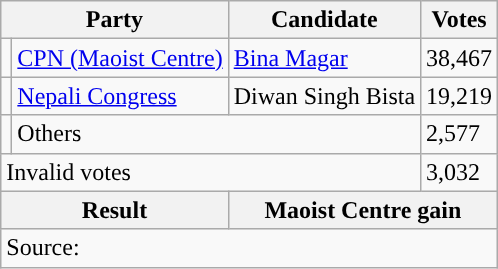<table class="wikitable">
<tr>
<th colspan="2">Party</th>
<th>Candidate</th>
<th>Votes</th>
</tr>
<tr>
<td style="background-color:"></td>
<td><a href='#'>CPN (Maoist Centre)</a></td>
<td><a href='#'>Bina Magar</a></td>
<td>38,467</td>
</tr>
<tr>
<td style="background-color:"></td>
<td><a href='#'>Nepali Congress</a></td>
<td>Diwan Singh Bista</td>
<td>19,219</td>
</tr>
<tr>
<td></td>
<td colspan="2">Others</td>
<td>2,577</td>
</tr>
<tr>
<td colspan="3">Invalid votes</td>
<td>3,032</td>
</tr>
<tr>
<th colspan="2">Result</th>
<th colspan="2">Maoist Centre gain</th>
</tr>
<tr>
<td colspan="4">Source: </td>
</tr>
</table>
